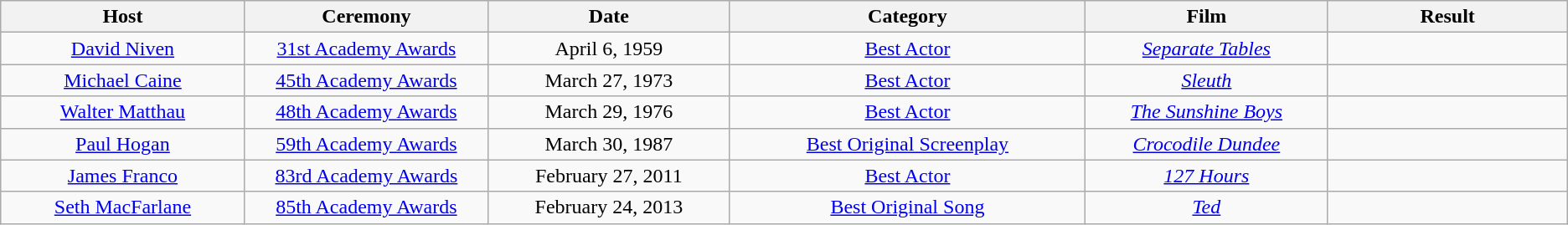<table class="wikitable sortable sticky-header" style="text-align: center">
<tr>
<th style="width:200px;">Host</th>
<th style="width:200px;">Ceremony</th>
<th style="width:200px;">Date</th>
<th style="width:300px;">Category</th>
<th style="width:200px;">Film</th>
<th style="width:200px;">Result</th>
</tr>
<tr>
<td><a href='#'>David Niven</a></td>
<td><a href='#'>31st Academy Awards</a></td>
<td>April 6, 1959</td>
<td><a href='#'>Best Actor</a></td>
<td><em><a href='#'>Separate Tables</a></em></td>
<td></td>
</tr>
<tr>
<td><a href='#'>Michael Caine</a></td>
<td><a href='#'>45th Academy Awards</a></td>
<td>March 27, 1973</td>
<td><a href='#'>Best Actor</a></td>
<td><em><a href='#'>Sleuth</a></em></td>
<td></td>
</tr>
<tr>
<td><a href='#'>Walter Matthau</a></td>
<td><a href='#'>48th Academy Awards</a></td>
<td>March 29, 1976</td>
<td><a href='#'>Best Actor</a></td>
<td><em><a href='#'>The Sunshine Boys</a></em></td>
<td></td>
</tr>
<tr>
<td><a href='#'>Paul Hogan</a></td>
<td><a href='#'>59th Academy Awards</a></td>
<td>March 30, 1987</td>
<td><a href='#'>Best Original Screenplay</a></td>
<td><em><a href='#'>Crocodile Dundee</a></em></td>
<td></td>
</tr>
<tr>
<td><a href='#'>James Franco</a></td>
<td><a href='#'>83rd Academy Awards</a></td>
<td>February 27, 2011</td>
<td><a href='#'>Best Actor</a></td>
<td><em><a href='#'>127 Hours</a></em></td>
<td></td>
</tr>
<tr>
<td><a href='#'>Seth MacFarlane</a></td>
<td><a href='#'>85th Academy Awards</a></td>
<td>February 24, 2013</td>
<td><a href='#'>Best Original Song</a></td>
<td><em><a href='#'>Ted</a></em></td>
<td></td>
</tr>
</table>
